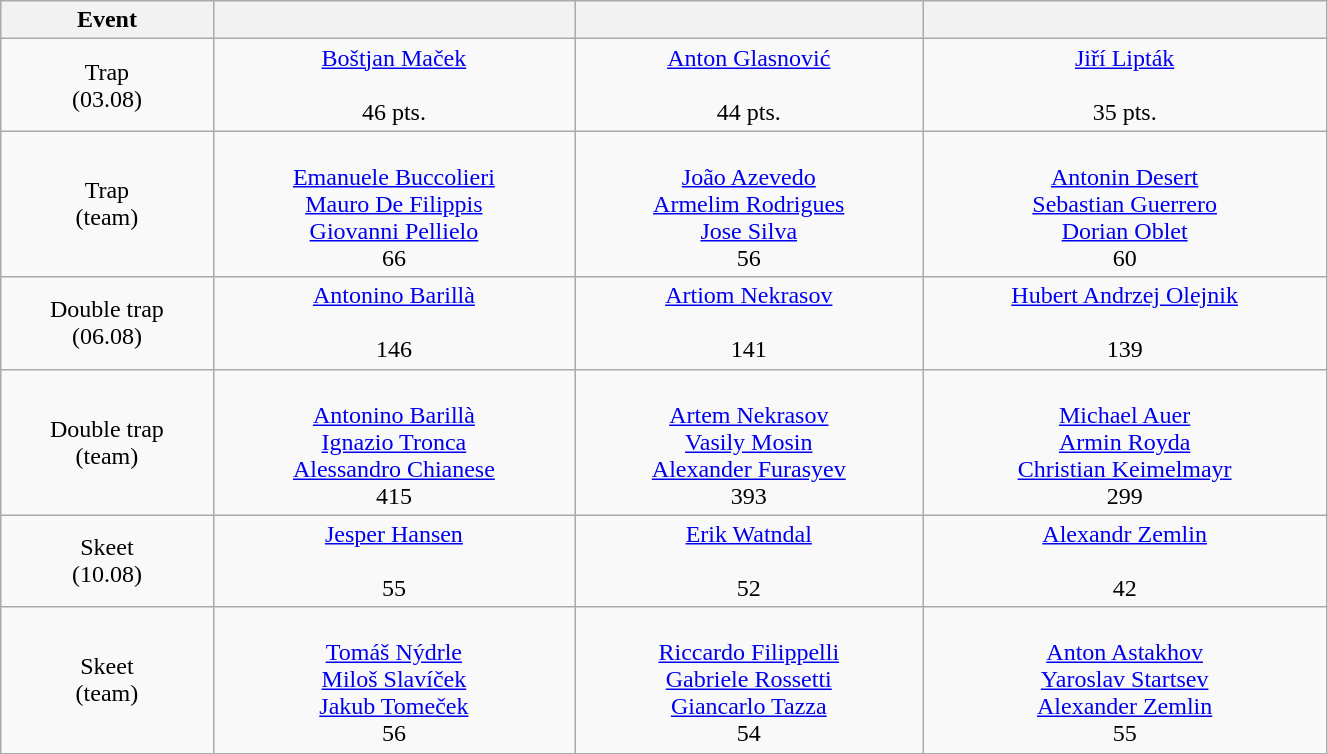<table class="wikitable" width=70% style="font-size:100%; text-align:center;">
<tr>
<th>Event</th>
<th></th>
<th></th>
<th></th>
</tr>
<tr>
<td>Trap <br> (03.08)</td>
<td><a href='#'>Boštjan Maček</a> <br>  <br> 46 pts.</td>
<td><a href='#'>Anton Glasnović</a> <br>  <br> 44 pts.</td>
<td><a href='#'>Jiří Lipták</a> <br>  <br> 35 pts.</td>
</tr>
<tr>
<td>Trap <br> (team)</td>
<td> <br> <a href='#'>Emanuele Buccolieri</a><br><a href='#'>Mauro De Filippis</a><br><a href='#'>Giovanni Pellielo</a><br>66</td>
<td> <br> <a href='#'>João Azevedo</a><br><a href='#'>Armelim Rodrigues</a><br><a href='#'>Jose Silva</a><br>56</td>
<td> <br> <a href='#'>Antonin Desert</a><br><a href='#'>Sebastian Guerrero</a><br><a href='#'>Dorian Oblet</a><br>60</td>
</tr>
<tr>
<td>Double trap <br> (06.08)</td>
<td><a href='#'>Antonino Barillà</a> <br>  <br> 146</td>
<td><a href='#'>Artiom Nekrasov</a> <br>  <br> 141</td>
<td><a href='#'>Hubert Andrzej Olejnik</a> <br>  <br> 139</td>
</tr>
<tr>
<td>Double trap <br> (team)</td>
<td> <br><a href='#'>Antonino Barillà</a><br><a href='#'>Ignazio Tronca</a><br><a href='#'>Alessandro Chianese</a><br> 415</td>
<td> <br><a href='#'>Artem Nekrasov</a><br><a href='#'>Vasily Mosin</a><br><a href='#'>Alexander Furasyev</a><br> 393</td>
<td> <br><a href='#'>Michael Auer</a><br><a href='#'>Armin Royda</a><br><a href='#'>Christian Keimelmayr</a><br> 299</td>
</tr>
<tr>
<td>Skeet <br> (10.08)</td>
<td><a href='#'>Jesper Hansen</a> <br>  <br> 55</td>
<td><a href='#'>Erik Watndal</a> <br>  <br> 52</td>
<td><a href='#'>Alexandr Zemlin</a> <br>  <br> 42</td>
</tr>
<tr>
<td>Skeet <br> (team)</td>
<td> <br><a href='#'>Tomáš Nýdrle</a><br><a href='#'>Miloš Slavíček</a><br><a href='#'>Jakub Tomeček</a><br> 56</td>
<td> <br><a href='#'>Riccardo Filippelli</a><br><a href='#'>Gabriele Rossetti</a><br><a href='#'>Giancarlo Tazza</a><br> 54</td>
<td> <br><a href='#'>Anton Astakhov</a><br><a href='#'>Yaroslav Startsev</a><br><a href='#'>Alexander Zemlin</a><br> 55</td>
</tr>
</table>
